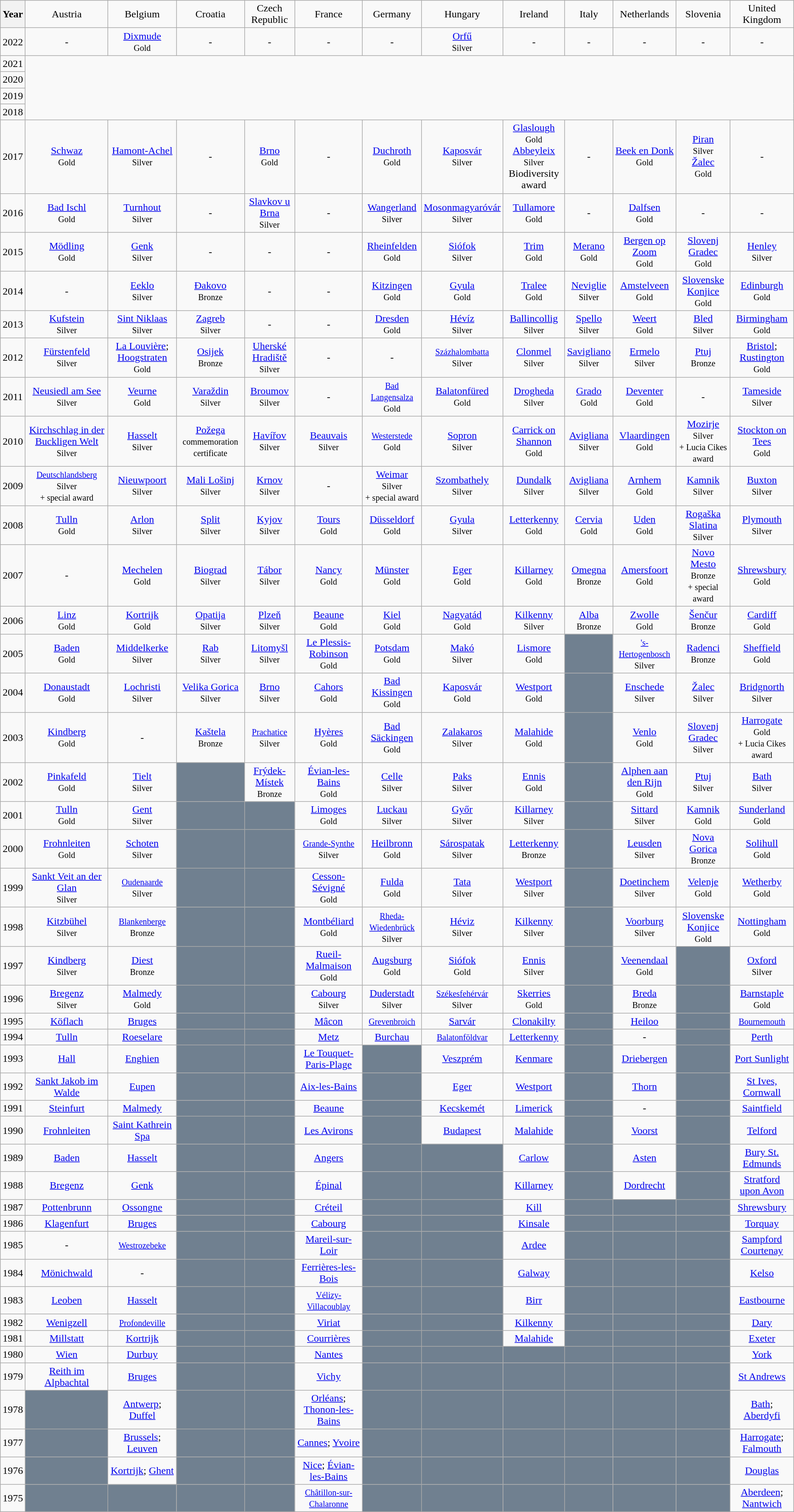<table class="sortable wikitable">
<tr>
<th>Year</th>
<td align=center>Austria<br></td>
<td align=center>Belgium<br></td>
<td align=center>Croatia<br></td>
<td align=center>Czech Republic<br></td>
<td align=center>France<br></td>
<td align=center>Germany<br></td>
<td align=center>Hungary<br></td>
<td align=center>Ireland<br></td>
<td align=center>Italy<br></td>
<td align=center>Netherlands<br></td>
<td align=center>Slovenia<br></td>
<td align=center>United Kingdom<br></td>
</tr>
<tr>
<td align=center>2022</td>
<td style="text-align:center;" Austria>-</td>
<td style="text-align:center;" Belgium><a href='#'>Dixmude</a> <br><small>Gold</small> </td>
<td style="text-align:center;" Croatia>-</td>
<td style="text-align:center;" Czech republic>-</td>
<td style="text-align:center;" France>-</td>
<td style="text-align:center;" Germany>-</td>
<td style="text-align:center;" Hungaria><a href='#'>Orfű</a> <br><small>Silver</small> </td>
<td style="text-align:center;" Ireland>-</td>
<td style="text-align:center;" Italy>-</td>
<td style="text-align:center;" Nederlands>-</td>
<td style="text-align:center;" Slovenia>-</td>
<td style="text-align:center;" United Kingdom>-</td>
</tr>
<tr>
<td align=center>2021</td>
</tr>
<tr>
<td align=center>2020</td>
</tr>
<tr>
<td align=center>2019</td>
</tr>
<tr>
<td align=center>2018</td>
</tr>
<tr>
<td align=center>2017</td>
<td style="text-align:center;" Austria><a href='#'>Schwaz</a> <br><small>Gold</small> </td>
<td style="text-align:center;" Belgium><a href='#'>Hamont-Achel</a> <br><small>Silver</small> </td>
<td style="text-align:center;" Croatia>-</td>
<td style="text-align:center;" Czech republic><a href='#'>Brno</a> <br><small>Gold</small> </td>
<td style="text-align:center;" France>-</td>
<td style="text-align:center;" Germany><a href='#'>Duchroth</a> <br><small>Gold</small> </td>
<td style="text-align:center;" Hungary><a href='#'>Kaposvár</a> <br><small>Silver</small> </td>
<td style="text-align:center;" Ireland><a href='#'>Glaslough</a><br><small>Gold</small> <br><a href='#'>Abbeyleix</a><br><small>Silver</small>  <br>Biodiversity award</td>
<td style="text-align:center;" Italy>-</td>
<td style="text-align:center;" Netherlands><a href='#'>Beek en Donk</a> <br><small>Gold</small> </td>
<td style="text-align:center;" Slovenia><a href='#'>Piran</a><br><small>Silver</small> <br><a href='#'>Žalec</a><br><small>Gold</small> </td>
<td style="text-align:center;" United Kingdom>-</td>
</tr>
<tr>
<td align=center>2016</td>
<td style="text-align:center;" Austria><a href='#'>Bad Ischl</a><br><small>Gold</small> </td>
<td style="text-align:center;" Belgium><a href='#'>Turnhout</a><br><small>Silver</small> </td>
<td style="text-align:center;" Croatia>-</td>
<td style="text-align:center;" Czech republic><a href='#'>Slavkov u Brna</a><br><small>Silver</small> </td>
<td style="text-align:center;" France>-</td>
<td style="text-align:center;" Germany><a href='#'>Wangerland</a><br><small>Silver</small> </td>
<td style="text-align:center;" Hungary><a href='#'>Mosonmagyaróvár</a><br><small>Silver</small> </td>
<td style="text-align:center;" Ireland><a href='#'>Tullamore</a><br><small>Gold</small> </td>
<td style="text-align:center;" Italy>-</td>
<td style="text-align:center;" Netherlands><a href='#'>Dalfsen</a><br><small>Gold</small> </td>
<td style="text-align:center;" Slovenia>-</td>
<td style="text-align:center;" United Kingdom>-</td>
</tr>
<tr>
<td align=center>2015</td>
<td style="text-align:center;" Austria><a href='#'>Mödling</a><br><small>Gold</small> </td>
<td style="text-align:center;" Belgium><a href='#'>Genk</a><br><small>Silver</small> </td>
<td style="text-align:center;" Croatia>-</td>
<td style="text-align:center;" Czech republic>-</td>
<td style="text-align:center;" France>-</td>
<td style="text-align:center;" Germany><a href='#'>Rheinfelden</a><br><small>Gold</small> </td>
<td style="text-align:center;" Hungary><a href='#'>Siófok</a><br><small>Silver</small> </td>
<td style="text-align:center;" Ireland><a href='#'>Trim</a><br><small>Gold</small> </td>
<td style="text-align:center;" Italy><a href='#'>Merano</a><br><small>Gold</small> </td>
<td style="text-align:center;" Netherlands><a href='#'>Bergen op Zoom</a><br><small>Gold</small> </td>
<td style="text-align:center;" Slovenia><a href='#'>Slovenj Gradec</a><br><small>Gold</small> </td>
<td style="text-align:center;" United Kingdom><a href='#'>Henley</a><br><small>Silver</small> </td>
</tr>
<tr>
<td align=center>2014</td>
<td style="text-align:center;" Austria>-</td>
<td style="text-align:center;" Belgium><a href='#'>Eeklo</a><br><small>Silver</small> </td>
<td style="text-align:center;" Croatia><a href='#'>Đakovo</a><br><small>Bronze</small> </td>
<td style="text-align:center;" Czech republic>-</td>
<td style="text-align:center;" France>-</td>
<td style="text-align:center;" Germany><a href='#'>Kitzingen</a><br><small>Gold</small> </td>
<td style="text-align:center;" Hungary><a href='#'>Gyula</a><br><small>Gold</small> </td>
<td style="text-align:center;" Ireland><a href='#'>Tralee</a><br><small>Gold</small> </td>
<td style="text-align:center;" Italy><a href='#'>Neviglie</a><br><small>Silver</small> </td>
<td style="text-align:center;" Netherlands><a href='#'>Amstelveen</a><br><small>Gold</small> </td>
<td style="text-align:center;" Slovenia><a href='#'>Slovenske Konjice</a><br><small>Gold</small> </td>
<td style="text-align:center;" United Kingdom><a href='#'>Edinburgh</a><br><small>Gold</small> </td>
</tr>
<tr>
<td align=center>2013</td>
<td style="text-align:center;" Austria><a href='#'>Kufstein</a><br><small>Silver</small> </td>
<td style="text-align:center;" Belgium><a href='#'>Sint Niklaas</a><br><small>Silver</small> </td>
<td style="text-align:center;" Croatia><a href='#'>Zagreb</a><br><small>Silver</small> </td>
<td style="text-align:center;" Czech republic>-</td>
<td style="text-align:center;" France>-</td>
<td style="text-align:center;" Germany><a href='#'>Dresden</a><br><small>Gold</small> </td>
<td style="text-align:center;" Hungary><a href='#'>Hévíz</a><br><small>Silver</small> </td>
<td style="text-align:center;" Ireland><a href='#'>Ballincollig</a><br><small>Silver</small> </td>
<td style="text-align:center;" Italy><a href='#'>Spello</a><br><small>Silver</small> </td>
<td style="text-align:center;" Netherlands><a href='#'>Weert</a><br><small>Gold</small> </td>
<td style="text-align:center;" Slovenia><a href='#'>Bled</a><br><small>Silver</small> </td>
<td style="text-align:center;" United Kingdom><a href='#'>Birmingham</a><br><small>Gold</small> </td>
</tr>
<tr>
<td align=center>2012</td>
<td style="text-align:center;" Austria><a href='#'>Fürstenfeld</a><br><small>Silver</small> </td>
<td style="text-align:center;" Belgium><a href='#'>La Louvière</a>; <a href='#'>Hoogstraten</a><br><small>Gold</small> </td>
<td style="text-align:center;" Croatia><a href='#'>Osijek</a><br><small>Bronze</small> </td>
<td style="text-align:center;" Czech republic><a href='#'>Uherské Hradiště</a><br><small>Silver</small> </td>
<td style="text-align:center;" France>-</td>
<td style="text-align:center;" Germany>-</td>
<td style="text-align:center;" Hungary><small><a href='#'>Százhalombatta</a></small><br><small>Silver</small> </td>
<td style="text-align:center;" Ireland><a href='#'>Clonmel</a><br><small>Silver</small> </td>
<td style="text-align:center;" Italy><a href='#'>Savigliano</a><br><small>Silver</small> </td>
<td style="text-align:center;" Netherlands><a href='#'>Ermelo</a><br><small>Silver</small> </td>
<td style="text-align:center;" Slovenia><a href='#'>Ptuj</a><br><small>Bronze</small> </td>
<td style="text-align:center;" United Kingdom><a href='#'>Bristol</a>; <a href='#'>Rustington</a><br><small>Gold</small> </td>
</tr>
<tr>
<td align=center>2011</td>
<td style="text-align:center;" Austria><a href='#'>Neusiedl am See</a><br><small>Silver</small> </td>
<td style="text-align:center;" Belgium><a href='#'>Veurne</a><br><small>Gold</small> </td>
<td style="text-align:center;" Croatia><a href='#'>Varaždin</a><br><small>Silver</small> </td>
<td style="text-align:center;" Czech republic><a href='#'>Broumov</a><br><small>Silver</small> </td>
<td style="text-align:center;" France>-</td>
<td style="text-align:center;" Germany><small><a href='#'>Bad Langensalza</a></small><br><small>Gold</small> </td>
<td style="text-align:center;" Hungary><a href='#'>Balatonfüred</a><br><small>Gold</small> </td>
<td style="text-align:center;" Ireland><a href='#'>Drogheda</a><br><small>Silver</small> </td>
<td style="text-align:center;" Italy><a href='#'>Grado</a><br><small>Gold</small> </td>
<td style="text-align:center;" Netherlands><a href='#'>Deventer</a><br><small>Gold</small> </td>
<td style="text-align:center;" Slovenia>-</td>
<td style="text-align:center;" United Kingdom><a href='#'>Tameside</a><br><small>Silver</small> </td>
</tr>
<tr>
<td align=center>2010</td>
<td style="text-align:center;" Austria><a href='#'>Kirchschlag in der Buckligen Welt</a><br><small>Silver</small> </td>
<td style="text-align:center;" Belgium><a href='#'>Hasselt</a><br><small>Silver</small> </td>
<td style="text-align:center;" Croatia><a href='#'>Požega</a><br><small>commemoration certificate</small></td>
<td style="text-align:center;" Czech republic><a href='#'>Havířov</a><br><small>Silver</small> </td>
<td style="text-align:center;" France><a href='#'>Beauvais</a><br><small>Silver</small> </td>
<td style="text-align:center;" Germany><small><a href='#'>Westerstede</a></small><br><small>Gold</small> </td>
<td style="text-align:center;" Hungary><a href='#'>Sopron</a><br><small>Silver</small> </td>
<td style="text-align:center;" Ireland><a href='#'>Carrick on Shannon</a><br><small>Gold</small> </td>
<td style="text-align:center;" Italy><a href='#'>Avigliana</a><br><small>Silver</small> </td>
<td style="text-align:center;" Netherlands><a href='#'>Vlaardingen</a><br><small>Gold</small> </td>
<td style="text-align:center;" Slovenia><a href='#'>Mozirje</a><br><small>Silver</small> <br><small>+ Lucia Cikes award</small></td>
<td style="text-align:center;" United kingdom><a href='#'>Stockton on Tees</a><br><small>Gold</small> </td>
</tr>
<tr>
<td align=center>2009</td>
<td style="text-align:center;" Austria><small><a href='#'>Deutschlandsberg</a></small><br><small>Silver</small> <br><small>+ special award</small></td>
<td style="text-align:center;" Belgium><a href='#'>Nieuwpoort</a><br><small>Silver</small> </td>
<td style="text-align:center;" Croatia><a href='#'>Mali Lošinj</a><br><small>Silver</small> </td>
<td style="text-align:center;" Czech republic><a href='#'>Krnov</a><br><small>Silver</small> </td>
<td style="text-align:center;" France>-</td>
<td style="text-align:center;" Germany><a href='#'>Weimar</a><br><small>Silver</small> <br><small>+ special award</small></td>
<td style="text-align:center;" Hungary><a href='#'>Szombathely</a><br><small>Silver</small> </td>
<td style="text-align:center;" Ireland><a href='#'>Dundalk</a><br><small>Silver</small> </td>
<td style="text-align:center;" Italy><a href='#'>Avigliana</a><br><small>Silver</small> </td>
<td style="text-align:center;" Netherlands><a href='#'>Arnhem</a><br><small>Gold</small> </td>
<td style="text-align:center;" Slovenia><a href='#'>Kamnik</a><br><small>Silver</small> </td>
<td style="text-align:center;" United Kingdom><a href='#'>Buxton</a><br><small>Silver</small> </td>
</tr>
<tr>
<td align=center>2008</td>
<td style="text-align:center;" Austria><a href='#'>Tulln</a><br><small>Gold</small> </td>
<td style="text-align:center;" Belgium><a href='#'>Arlon</a><br><small>Silver</small> </td>
<td style="text-align:center;" Croatia><a href='#'>Split</a><br><small>Silver</small> </td>
<td style="text-align:center;" Czech republic><a href='#'>Kyjov</a><br><small>Silver</small> </td>
<td style="text-align:center;" France><a href='#'>Tours</a><br><small>Gold</small> </td>
<td style="text-align:center;" Germany><a href='#'>Düsseldorf</a><br><small>Gold</small> </td>
<td style="text-align:center;" Hungary><a href='#'>Gyula</a><br><small>Silver</small> </td>
<td style="text-align:center;" Ireland><a href='#'>Letterkenny</a><br><small>Gold</small> </td>
<td style="text-align:center;" Italy><a href='#'>Cervia</a><br><small>Gold</small> </td>
<td style="text-align:center;" Netherlands><a href='#'>Uden</a><br><small>Gold</small> </td>
<td style="text-align:center;" Slovenia><a href='#'>Rogaška Slatina</a><br><small>Silver</small> </td>
<td style="text-align:center;" United kingdom><a href='#'>Plymouth</a><br><small>Silver</small> </td>
</tr>
<tr>
<td align=center>2007</td>
<td style="text-align:center;" Austria>-</td>
<td style="text-align:center;" Belgium><a href='#'>Mechelen</a><br><small>Gold</small> </td>
<td style="text-align:center;" Croatia><a href='#'>Biograd</a><br><small>Silver</small> </td>
<td style="text-align:center;" Czech republic><a href='#'>Tábor</a><br><small>Silver</small> </td>
<td style="text-align:center;" France><a href='#'>Nancy</a><br><small>Gold</small> </td>
<td style="text-align:center;" Germany><a href='#'>Münster</a><br><small>Gold</small> </td>
<td style="text-align:center;" Hungary><a href='#'>Eger</a><br><small>Gold</small> </td>
<td style="text-align:center;" Ireland><a href='#'>Killarney</a><br><small>Gold</small> </td>
<td style="text-align:center;" Italy><a href='#'>Omegna</a><br><small>Bronze</small> </td>
<td style="text-align:center;" Netherlands><a href='#'>Amersfoort</a><br><small>Gold</small> </td>
<td style="text-align:center;" Slovenia><a href='#'>Novo Mesto</a><br><small>Bronze</small> <br><small>+ special award</small></td>
<td style="text-align:center;" United Kingdom><a href='#'>Shrewsbury</a><br><small>Gold</small> </td>
</tr>
<tr>
<td align=center>2006</td>
<td style="text-align:center;" Austria><a href='#'>Linz</a><br><small>Gold</small> </td>
<td style="text-align:center;" Belgium><a href='#'>Kortrijk</a><br><small>Gold</small> </td>
<td style="text-align:center;" Croatia><a href='#'>Opatija</a><br><small>Silver</small> </td>
<td style="text-align:center;" Czech republic><a href='#'>Plzeň</a><br><small>Silver</small> </td>
<td style="text-align:center;" France><a href='#'>Beaune</a><br><small>Gold</small> </td>
<td style="text-align:center;" Germany><a href='#'>Kiel</a><br><small>Gold</small> </td>
<td style="text-align:center;" Hungary><a href='#'>Nagyatád</a><br><small>Gold</small> </td>
<td style="text-align:center;" Ireland><a href='#'>Kilkenny</a><br><small>Silver</small> </td>
<td style="text-align:center;" Italy><a href='#'>Alba</a><br><small>Bronze</small> </td>
<td style="text-align:center;" Netherlands><a href='#'>Zwolle</a><br><small>Gold</small> </td>
<td style="text-align:center;" Slovenia><a href='#'>Šenčur</a><br><small>Bronze</small> </td>
<td style="text-align:center;" United Kingdom><a href='#'>Cardiff</a><br><small>Gold</small> </td>
</tr>
<tr>
<td align=center>2005</td>
<td style="text-align:center;" Austria><a href='#'>Baden</a><br><small>Gold</small> </td>
<td style="text-align:center;" Belgium><a href='#'>Middelkerke</a><br><small>Silver</small> </td>
<td style="text-align:center;" Croatia><a href='#'>Rab</a><br><small>Silver</small> </td>
<td style="text-align:center;" Czech republic><a href='#'>Litomyšl</a><br><small>Silver</small> </td>
<td style="text-align:center;" France><a href='#'>Le Plessis-Robinson</a><br><small>Gold</small> </td>
<td style="text-align:center;" Germany><a href='#'>Potsdam</a><br><small>Gold</small> </td>
<td style="text-align:center;" Hungary><a href='#'>Makó</a><br><small>Silver</small> </td>
<td style="text-align:center;" Ireland><a href='#'>Lismore</a><br><small>Gold</small> </td>
<td style="text-align:center; background:#708090;"    Italy></td>
<td style="text-align:center;" Netherlands><small><a href='#'>'s-Hertogenbosch</a></small><br><small>Silver</small> </td>
<td style="text-align:center;" Slovenia><a href='#'>Radenci</a><br><small>Bronze</small> </td>
<td style="text-align:center;" United Kingdom><a href='#'>Sheffield</a><br><small>Gold</small> </td>
</tr>
<tr>
<td align=center>2004</td>
<td style="text-align:center;" Austria><a href='#'>Donaustadt</a><br><small>Gold</small> </td>
<td style="text-align:center;" Belgium><a href='#'>Lochristi</a><br><small>Silver</small> </td>
<td style="text-align:center;" Croatia><a href='#'>Velika Gorica</a><br><small>Silver</small> </td>
<td style="text-align:center;" Czech republic><a href='#'>Brno</a><br><small>Silver</small> </td>
<td style="text-align:center;" France><a href='#'>Cahors</a><br><small>Gold</small> </td>
<td style="text-align:center;" Germany><a href='#'>Bad Kissingen</a><br><small>Gold</small> </td>
<td style="text-align:center;" Hungary><a href='#'>Kaposvár</a><br><small>Gold</small> </td>
<td style="text-align:center;" Ireland><a href='#'>Westport</a><br><small>Gold</small> </td>
<td style="text-align:center; background:#708090;"    Italy></td>
<td style="text-align:center;" Netherlands><a href='#'>Enschede</a><br><small>Silver</small> </td>
<td style="text-align:center;" Slovenia><a href='#'>Žalec</a><br><small>Silver</small> </td>
<td style="text-align:center;" United Kingdom><a href='#'>Bridgnorth</a><br><small>Silver</small> </td>
</tr>
<tr>
<td align=center>2003</td>
<td style="text-align:center;" Austria><a href='#'>Kindberg</a><br><small>Gold</small> </td>
<td style="text-align:center;" Belgium>-</td>
<td style="text-align:center;" Croatia><a href='#'>Kaštela</a><br><small>Bronze</small> </td>
<td style="text-align:center;" Czech Republic><small><a href='#'>Prachatice</a></small><br><small>Silver</small> </td>
<td style="text-align:center;" France><a href='#'>Hyères</a><br><small>Gold</small> </td>
<td style="text-align:center;" Germany><a href='#'>Bad Säckingen</a><br><small>Gold</small> </td>
<td style="text-align:center;" Hungary><a href='#'>Zalakaros</a><br><small>Silver</small> </td>
<td style="text-align:center;" Ireland><a href='#'>Malahide</a><br><small>Gold</small> </td>
<td style="text-align:center; background:#708090;"    Italy></td>
<td style="text-align:center;" Netherlands><a href='#'>Venlo</a><br><small>Gold</small> </td>
<td style="text-align:center;" Slovenia><a href='#'>Slovenj Gradec</a><br><small>Silver</small> </td>
<td style="text-align:center;" United Kingdom><a href='#'>Harrogate</a><br><small>Gold</small> <br><small>+ Lucia Cikes award</small></td>
</tr>
<tr>
<td align=center>2002</td>
<td style="text-align:center;" Austria><a href='#'>Pinkafeld</a><br><small>Gold</small> </td>
<td style="text-align:center;" Belgium><a href='#'>Tielt</a><br><small>Silver</small> </td>
<td style="text-align:center; background:#708090;"    Croatia></td>
<td style="text-align:center;" Czech republic><a href='#'>Frýdek-Místek</a><br><small>Bronze</small> </td>
<td style="text-align:center;" France><a href='#'>Évian-les-Bains</a><br><small>Gold</small> </td>
<td style="text-align:center;" Germany><a href='#'>Celle</a><br><small>Silver</small> </td>
<td style="text-align:center;" Hungary><a href='#'>Paks</a><br><small>Silver</small> </td>
<td style="text-align:center;" Ireland><a href='#'>Ennis</a><br><small>Gold</small> </td>
<td style="text-align:center; background:#708090;"    Italy></td>
<td style="text-align:center;" Netherlands><a href='#'>Alphen aan den Rijn</a><br><small>Gold</small> </td>
<td style="text-align:center;" Slovenia><a href='#'>Ptuj</a><br><small>Silver</small> </td>
<td style="text-align:center;" United Kingdom><a href='#'>Bath</a><br><small>Silver</small> </td>
</tr>
<tr>
<td align=center>2001</td>
<td style="text-align:center;" Austria><a href='#'>Tulln</a><br><small>Gold</small> </td>
<td style="text-align:center;" Belgium><a href='#'>Gent</a><br><small>Silver</small> </td>
<td style="text-align:center; background:#708090;"    Croatia></td>
<td style="text-align:center; background:#708090;"    Czech republic></td>
<td style="text-align:center;" France><a href='#'>Limoges</a><br><small>Gold</small> </td>
<td style="text-align:center;" Germany><a href='#'>Luckau</a><br><small>Silver</small> </td>
<td style="text-align:center;" Hungary><a href='#'>Győr</a><br><small>Silver</small> </td>
<td style="text-align:center;" Ireland><a href='#'>Killarney</a><br><small>Silver</small> </td>
<td style="text-align:center; background:#708090;"    Italy></td>
<td style="text-align:center;" Netherlands><a href='#'>Sittard</a><br><small>Silver</small> </td>
<td style="text-align:center;" Slovenia><a href='#'>Kamnik</a><br><small>Gold</small> </td>
<td style="text-align:center;" United Kingdom><a href='#'>Sunderland</a><br><small>Gold</small> </td>
</tr>
<tr>
<td align=center>2000</td>
<td style="text-align:center;" Austria><a href='#'>Frohnleiten</a><br><small>Gold</small> </td>
<td style="text-align:center;" Belgium><a href='#'>Schoten</a><br><small>Silver</small> </td>
<td style="text-align:center; background:#708090;"    Croatia></td>
<td style="text-align:center; background:#708090;"    Czech republic></td>
<td style="text-align:center;" France><small><a href='#'>Grande-Synthe</a></small><br><small>Silver</small> </td>
<td style="text-align:center;" Germany><a href='#'>Heilbronn</a><br><small>Gold</small> </td>
<td style="text-align:center;" Hungary><a href='#'>Sárospatak</a><br><small>Silver</small> </td>
<td style="text-align:center;" Ireland><a href='#'>Letterkenny</a><br><small>Bronze</small> </td>
<td style="text-align:center; background:#708090;"    Italy></td>
<td style="text-align:center;" Netherlands><a href='#'>Leusden</a><br><small>Silver</small> </td>
<td style="text-align:center;" Slovenia><a href='#'>Nova Gorica</a><br><small>Bronze</small> </td>
<td style="text-align:center;" United Kingdom><a href='#'>Solihull</a><br><small>Gold</small> </td>
</tr>
<tr>
<td align=center>1999</td>
<td style="text-align:center;" Austria><a href='#'>Sankt Veit an der Glan</a><br><small>Silver</small> </td>
<td style="text-align:center;" Belgium><small><a href='#'>Oudenaarde</a></small><br><small>Silver</small> </td>
<td style="text-align:center; background:#708090;"    Croatia></td>
<td style="text-align:center; background:#708090;"    Czech republic></td>
<td style="text-align:center;" France><a href='#'>Cesson-Sévigné</a><br><small>Gold</small> </td>
<td style="text-align:center;" Germany><a href='#'>Fulda</a><br><small>Gold</small> </td>
<td style="text-align:center;" Hungary><a href='#'>Tata</a><br><small>Silver</small> </td>
<td style="text-align:center;" Ireland><a href='#'>Westport</a><br><small>Silver</small> </td>
<td style="text-align:center; background:#708090;"    Italy></td>
<td style="text-align:center;" Netherlands><a href='#'>Doetinchem</a><br><small>Silver</small> </td>
<td style="text-align:center;" Slovenia><a href='#'>Velenje</a><br><small>Gold</small> </td>
<td style="text-align:center;" United Kingdom><a href='#'>Wetherby</a><br><small>Gold</small> </td>
</tr>
<tr>
<td align=center>1998</td>
<td style="text-align:center;" Austria><a href='#'>Kitzbühel</a><br><small>Silver</small> </td>
<td style="text-align:center;" Belgium><small><a href='#'>Blankenberge</a></small><br><small>Bronze</small> </td>
<td style="text-align:center; background:#708090;"    Croatia></td>
<td style="text-align:center; background:#708090;"    Czech republic></td>
<td style="text-align:center;" France><a href='#'>Montbéliard</a><br><small>Gold</small> </td>
<td style="text-align:center;" Germany><small><a href='#'>Rheda-Wiedenbrück</a></small><br><small>Silver</small> </td>
<td style="text-align:center;" Hungary><a href='#'>Héviz</a><br><small>Silver</small> </td>
<td style="text-align:center;" Ireland><a href='#'>Kilkenny</a><br><small>Silver</small> </td>
<td style="text-align:center; background:#708090;"    Italy></td>
<td style="text-align:center;" Netherlands><a href='#'>Voorburg</a><br><small>Silver</small> </td>
<td style="text-align:center;" Slovenia><a href='#'>Slovenske Konjice</a><br><small>Gold</small> </td>
<td style="text-align:center;" United Kingdom><a href='#'>Nottingham</a><br><small>Gold</small> </td>
</tr>
<tr>
<td align=center>1997</td>
<td style="text-align:center;" Austria><a href='#'>Kindberg</a><br><small>Silver</small> </td>
<td style="text-align:center;" Belgium><a href='#'>Diest</a><br><small>Bronze</small> </td>
<td style="text-align:center; background:#708090;"    Croatia></td>
<td style="text-align:center; background:#708090;"    Czech republic></td>
<td style="text-align:center;" France><a href='#'>Rueil-Malmaison</a><br><small>Gold</small> </td>
<td style="text-align:center;" Germany><a href='#'>Augsburg</a><br><small>Gold</small> </td>
<td style="text-align:center;" Hungary><a href='#'>Siófok</a><br><small>Gold</small> </td>
<td style="text-align:center;" Ireland><a href='#'>Ennis</a><br><small>Silver</small> </td>
<td style="text-align:center; background:#708090;"    Italy></td>
<td style="text-align:center;" Netherlands><a href='#'>Veenendaal</a><br><small>Gold</small> </td>
<td style="text-align:center; background:#708090;"    Slovenia></td>
<td style="text-align:center;" United Kingdom><a href='#'>Oxford</a><br><small>Silver</small> </td>
</tr>
<tr>
<td align=center>1996</td>
<td style="text-align:center;" Austria><a href='#'>Bregenz</a><br><small>Silver</small> </td>
<td style="text-align:center;" Belgium><a href='#'>Malmedy</a><br><small>Gold</small> </td>
<td style="text-align:center; background:#708090;"    Croatia></td>
<td style="text-align:center; background:#708090;"    Czech republic></td>
<td style="text-align:center;" France><a href='#'>Cabourg</a><br><small>Silver</small> </td>
<td style="text-align:center;" Germany><a href='#'>Duderstadt</a><br><small>Silver</small> </td>
<td style="text-align:center;" Hungary><small><a href='#'>Székesfehérvár</a></small><br><small>Silver</small> </td>
<td style="text-align:center;" Ireland><a href='#'>Skerries</a><br><small>Gold</small> </td>
<td style="text-align:center; background:#708090;"    Italy></td>
<td style="text-align:center;" Netherlands><a href='#'>Breda</a><br><small>Bronze</small> </td>
<td style="text-align:center; background:#708090;"    Slovenia></td>
<td style="text-align:center;" United Kingdom><a href='#'>Barnstaple</a><br><small>Gold</small> </td>
</tr>
<tr>
<td align=center>1995</td>
<td style="text-align:center;" Austria><a href='#'>Köflach</a></td>
<td style="text-align:center;" Belgium><a href='#'>Bruges</a></td>
<td style="text-align:center; background:#708090;"    Croatia></td>
<td style="text-align:center; background:#708090;"    Czech republic></td>
<td style="text-align:center;" France><a href='#'>Mâcon</a></td>
<td style="text-align:center;" Germany><small><a href='#'>Grevenbroich</a></small></td>
<td style="text-align:center;" Hungary><a href='#'>Sarvár</a></td>
<td style="text-align:center;" Ireland><a href='#'>Clonakilty</a></td>
<td style="text-align:center; background:#708090;"    Italy></td>
<td style="text-align:center;" Netherlands><a href='#'>Heiloo</a></td>
<td style="text-align:center; background:#708090;"    Slovenia></td>
<td style="text-align:center;" United Kingdom><small><a href='#'>Bournemouth</a></small></td>
</tr>
<tr>
<td align=center>1994</td>
<td style="text-align:center;" Austria><a href='#'>Tulln</a></td>
<td style="text-align:center;" Belgium><a href='#'>Roeselare</a></td>
<td style="text-align:center; background:#708090;"    Croatia></td>
<td style="text-align:center; background:#708090;"    Czech republic></td>
<td style="text-align:center;" France><a href='#'>Metz</a></td>
<td style="text-align:center;" Germany><a href='#'>Burchau</a></td>
<td style="text-align:center;" Hungary><small><a href='#'>Balatonföldvar</a></small></td>
<td style="text-align:center;" Ireland><a href='#'>Letterkenny</a></td>
<td style="text-align:center; background:#708090;"    Italy></td>
<td style="text-align:center;" Netherlands>-</td>
<td style="text-align:center; background:#708090;"    Slovenia></td>
<td style="text-align:center;" United Kingdom><a href='#'>Perth</a></td>
</tr>
<tr>
<td align=center>1993</td>
<td style="text-align:center;" Austria><a href='#'>Hall</a></td>
<td style="text-align:center;" Belgium><a href='#'>Enghien</a></td>
<td style="text-align:center; background:#708090;"    Croatia></td>
<td style="text-align:center; background:#708090;"    Czech republic></td>
<td style="text-align:center;" France><a href='#'>Le Touquet-Paris-Plage</a></td>
<td style="text-align:center; background:#708090;"    Germany></td>
<td style="text-align:center;" Hungary><a href='#'>Veszprém</a></td>
<td style="text-align:center;" Ireland><a href='#'>Kenmare</a></td>
<td style="text-align:center; background:#708090;"    Italy></td>
<td style="text-align:center;" Netherlands><a href='#'>Driebergen</a></td>
<td style="text-align:center; background:#708090;"    Slovenia></td>
<td style="text-align:center;" United Kingdom><a href='#'>Port Sunlight</a></td>
</tr>
<tr>
<td align=center>1992</td>
<td style="text-align:center;" Austria><a href='#'>Sankt Jakob im Walde</a></td>
<td style="text-align:center;" Belgium><a href='#'>Eupen</a></td>
<td style="text-align:center; background:#708090;"    Croatia></td>
<td style="text-align:center; background:#708090;"    Czech republic></td>
<td style="text-align:center;" France><a href='#'>Aix-les-Bains</a></td>
<td style="text-align:center; background:#708090;"    Germany></td>
<td style="text-align:center;" Hungary><a href='#'>Eger</a></td>
<td style="text-align:center;" Ireland><a href='#'>Westport</a></td>
<td style="text-align:center; background:#708090;"    Italy></td>
<td style="text-align:center;" Netherlands><a href='#'>Thorn</a></td>
<td style="text-align:center; background:#708090;"    Slovenia></td>
<td style="text-align:center;" United Kingdom><a href='#'>St Ives, Cornwall</a></td>
</tr>
<tr>
<td align=center>1991</td>
<td style="text-align:center;" Austria><a href='#'>Steinfurt</a></td>
<td style="text-align:center;" Belgium><a href='#'>Malmedy</a></td>
<td style="text-align:center; background:#708090;"    Croatia></td>
<td style="text-align:center; background:#708090;"    Czech republic></td>
<td style="text-align:center;" France><a href='#'>Beaune</a></td>
<td style="text-align:center; background:#708090;"    Germany></td>
<td style="text-align:center;" Hungary><a href='#'>Kecskemét</a></td>
<td style="text-align:center;" Ireland><a href='#'>Limerick</a></td>
<td style="text-align:center; background:#708090;"    Italy></td>
<td style="text-align:center;" Netherlands>-</td>
<td style="text-align:center; background:#708090;"    Slovenia></td>
<td style="text-align:center;" United Kingdom><a href='#'>Saintfield</a></td>
</tr>
<tr>
<td align=center>1990</td>
<td style="text-align:center;" Austria><a href='#'>Frohnleiten</a></td>
<td style="text-align:center;" Belgium><a href='#'>Saint Kathrein Spa</a></td>
<td style="text-align:center; background:#708090;"    Croatia></td>
<td style="text-align:center; background:#708090;"    Czech republic></td>
<td style="text-align:center;" France><a href='#'>Les Avirons</a></td>
<td style="text-align:center; background:#708090;"    Germany></td>
<td style="text-align:center;" Hungary><a href='#'>Budapest</a></td>
<td style="text-align:center;" Ireland><a href='#'>Malahide</a></td>
<td style="text-align:center; background:#708090;"    Italy></td>
<td style="text-align:center;" Netherlands><a href='#'>Voorst</a></td>
<td style="text-align:center; background:#708090;"    Slovenia></td>
<td style="text-align:center;" United Kingdom><a href='#'>Telford</a></td>
</tr>
<tr>
<td align=center>1989</td>
<td style="text-align:center;" Austria><a href='#'>Baden</a></td>
<td style="text-align:center;" Belgium><a href='#'>Hasselt</a></td>
<td style="text-align:center; background:#708090;"    Croatia></td>
<td style="text-align:center; background:#708090;"    Czech republic></td>
<td style="text-align:center;" France><a href='#'>Angers</a></td>
<td style="text-align:center; background:#708090;"    Germany></td>
<td style="text-align:center; background:#708090;"    Hungary></td>
<td style="text-align:center;" Ireland><a href='#'>Carlow</a></td>
<td style="text-align:center; background:#708090;"    Italy></td>
<td style="text-align:center;" Netherlands><a href='#'>Asten</a></td>
<td style="text-align:center; background:#708090;"    Slovenia></td>
<td style="text-align:center;" United Kingdom><a href='#'>Bury St. Edmunds</a></td>
</tr>
<tr>
<td align=center>1988</td>
<td style="text-align:center;" Austria><a href='#'>Bregenz</a></td>
<td style="text-align:center;" Belgium><a href='#'>Genk</a></td>
<td style="text-align:center; background:#708090;"    Croatia></td>
<td style="text-align:center; background:#708090;"    Czech republic></td>
<td style="text-align:center;" France><a href='#'>Épinal</a></td>
<td style="text-align:center; background:#708090;"    Germany></td>
<td style="text-align:center; background:#708090;"    Hungary></td>
<td style="text-align:center;" Ireland><a href='#'>Killarney</a></td>
<td style="text-align:center; background:#708090;"    Italy></td>
<td style="text-align:center;" Netherlands><a href='#'>Dordrecht</a></td>
<td style="text-align:center; background:#708090;"    Slovenia></td>
<td style="text-align:center;" United Kingdom><a href='#'>Stratford upon Avon</a></td>
</tr>
<tr>
<td align=center>1987</td>
<td style="text-align:center" Austria><a href='#'>Pottenbrunn</a></td>
<td style="text-align:center;" Belgium><a href='#'>Ossongne</a></td>
<td style="text-align:center; background:#708090;"    Croatia></td>
<td style="text-align:center; background:#708090;"    Czech republic></td>
<td style="text-align:center;" France><a href='#'>Créteil</a></td>
<td style="text-align:center; background:#708090;"    Germany></td>
<td style="text-align:center; background:#708090;"    Hungary></td>
<td style="text-align:center;" Ireland><a href='#'>Kill</a></td>
<td style="text-align:center; background:#708090;"    Italy></td>
<td style="text-align:center; background:#708090;"    Netherlands></td>
<td style="text-align:center; background:#708090;"    Slovenia></td>
<td style="text-align:center;" United Kingdom><a href='#'>Shrewsbury</a></td>
</tr>
<tr>
<td align=center>1986</td>
<td style="text-align:center;" Austria><a href='#'>Klagenfurt</a></td>
<td style="text-align:center;" Belgium><a href='#'>Bruges</a></td>
<td style="text-align:center; background:#708090;"    Croatia></td>
<td style="text-align:center; background:#708090;"    Czech republic></td>
<td style="text-align:center;" France><a href='#'>Cabourg</a></td>
<td style="text-align:center; background:#708090;"    Germany></td>
<td style="text-align:center; background:#708090;"    Hungary></td>
<td style="text-align:center;" Ireland><a href='#'>Kinsale</a></td>
<td style="text-align:center; background:#708090;"    Italy></td>
<td style="text-align:center; background:#708090;"    Netherlands></td>
<td style="text-align:center; background:#708090;"    Slovenia></td>
<td style="text-align:center;" United Kingdom><a href='#'>Torquay</a></td>
</tr>
<tr>
<td align=center>1985</td>
<td style="text-align:center;" Austria>-</td>
<td style="text-align:center;" Belgium><small><a href='#'>Westrozebeke</a></small></td>
<td style="text-align:center; background:#708090;"    Croatia></td>
<td style="text-align:center; background:#708090;"    Czech republic></td>
<td style="text-align:center;" France><a href='#'>Mareil-sur-Loir</a></td>
<td style="text-align:center; background:#708090;"    Germany></td>
<td style="text-align:center; background:#708090;"    Hungary></td>
<td style="text-align:center;" Ireland><a href='#'>Ardee</a></td>
<td style="text-align:center; background:#708090;"    Italy></td>
<td style="text-align:center; background:#708090;"    Netherlands></td>
<td style="text-align:center; background:#708090;"    Slovenia></td>
<td style="text-align:center;" United Kingdom><a href='#'>Sampford Courtenay</a></td>
</tr>
<tr>
<td align=center>1984</td>
<td style="text-align:center;" Austria><a href='#'>Mönichwald</a></td>
<td style="text-align:center;" Belgium>-</td>
<td style="text-align:center; background:#708090;"    Croatia></td>
<td style="text-align:center; background:#708090;"    Czech republic></td>
<td style="text-align:center;" France><a href='#'>Ferrières-les-Bois</a></td>
<td style="text-align:center; background:#708090;"    Germany></td>
<td style="text-align:center; background:#708090;"    Hungary></td>
<td style="text-align:center;" Ireland><a href='#'>Galway</a></td>
<td style="text-align:center; background:#708090;"    Italy></td>
<td style="text-align:center; background:#708090;"     Netherlands></td>
<td style="text-align:center; background:#708090;"    Slovenia></td>
<td style="text-align:center;" United Kingdom><a href='#'>Kelso</a></td>
</tr>
<tr>
<td align=center>1983</td>
<td style="text-align:center;" Austria><a href='#'>Leoben</a></td>
<td style="text-align:center;" Belgium><a href='#'>Hasselt</a></td>
<td style="text-align:center; background:#708090;"    Croatia></td>
<td style="text-align:center; background:#708090;"    Czech republic></td>
<td style="text-align:center;" France><small><a href='#'>Vélizy-Villacoublay</a></small></td>
<td style="text-align:center; background:#708090;"    Germany></td>
<td style="text-align:center; background:#708090;"    Hungary></td>
<td style="text-align:center;" Ireland><a href='#'>Birr</a></td>
<td style="text-align:center; background:#708090;"    Italy></td>
<td style="text-align:center; background:#708090;"    Netherlands></td>
<td style="text-align:center; background:#708090;"    Slovenia></td>
<td style="text-align:center;" United Kingdom><a href='#'>Eastbourne</a></td>
</tr>
<tr>
<td align=center>1982</td>
<td style="text-align:center;" Austria><a href='#'>Wenigzell</a></td>
<td style="text-align:center;" Belgium><small><a href='#'>Profondeville</a></small></td>
<td style="text-align:center; background:#708090;"    Croatia></td>
<td style="text-align:center; background:#708090;"    Czech republic></td>
<td style="text-align:center;" France><a href='#'>Viriat</a></td>
<td style="text-align:center; background:#708090;"    Germany></td>
<td style="text-align:center; background:#708090;"    Hungary></td>
<td style="text-align:center;" Ireland><a href='#'>Kilkenny</a></td>
<td style="text-align:center; background:#708090;"    Italy></td>
<td style="text-align:center; background:#708090;"    Netherlands></td>
<td style="text-align:center; background:#708090;"    Slovenia></td>
<td style="text-align:center;" United Kingdom><a href='#'>Dary</a></td>
</tr>
<tr>
<td align=center>1981</td>
<td style="text-align:center;" Austria><a href='#'>Millstatt</a></td>
<td style="text-align:center;" Belgium><a href='#'>Kortrijk</a></td>
<td style="text-align:center; background:#708090;"    Croatia></td>
<td style="text-align:center; background:#708090;"    Czech republic></td>
<td style="text-align:center;" France><a href='#'>Courrières</a></td>
<td style="text-align:center; background:#708090;"    Germany></td>
<td style="text-align:center; background:#708090;"    Hungary></td>
<td style="text-align:center;" Ireland><a href='#'>Malahide</a></td>
<td style="text-align:center; background:#708090;"    Italy></td>
<td style="text-align:center; background:#708090;"    Netherlands></td>
<td style="text-align:center; background:#708090;"    Slovenia></td>
<td style="text-align:center;" United Kingdom><a href='#'>Exeter</a></td>
</tr>
<tr>
<td align=center>1980</td>
<td style="text-align:center;" Austria><a href='#'>Wien</a></td>
<td style="text-align:center;" Belgium><a href='#'>Durbuy</a></td>
<td style="text-align:center; background:#708090;"    Croatia></td>
<td style="text-align:center; background:#708090;"    Czech republic></td>
<td style="text-align:center;" France><a href='#'>Nantes</a></td>
<td style="text-align:center; background:#708090;"    Germany></td>
<td style="text-align:center; background:#708090;"    Hungary></td>
<td style="text-align:center; background:#708090;"    Ireland></td>
<td style="text-align:center; background:#708090;"    Italy></td>
<td style="text-align:center; background:#708090;"    Netherlands></td>
<td style="text-align:center; background:#708090;"    Slovenia></td>
<td style="text-align:center;" United Kingdom><a href='#'>York</a></td>
</tr>
<tr>
<td align=center>1979</td>
<td style="text-align:center;" Austria><a href='#'>Reith im Alpbachtal</a></td>
<td style="text-align:center;" Belgium><a href='#'>Bruges</a></td>
<td style="text-align:center; background:#708090;"    Croatia></td>
<td style="text-align:center; background:#708090;"    Czech republic></td>
<td style="text-align:center;" France><a href='#'>Vichy</a></td>
<td style="text-align:center; background:#708090;"    Germany></td>
<td style="text-align:center; background:#708090;"    Hungary></td>
<td style="text-align:center; background:#708090;"    Ireland></td>
<td style="text-align:center; background:#708090;"    Italy></td>
<td style="text-align:center; background:#708090;"    Netherlands></td>
<td style="text-align:center; background:#708090;"    Slovenia></td>
<td style="text-align:center;" united kingdom><a href='#'>St Andrews</a></td>
</tr>
<tr>
<td align=center>1978</td>
<td style="text-align:center; background:#708090;"    Austria></td>
<td style="text-align:center;" Belgium><a href='#'>Antwerp</a>; <a href='#'>Duffel</a></td>
<td style="text-align:center; background:#708090;"    Croatia></td>
<td style="text-align:center; background:#708090;"    Czech republic></td>
<td style="text-align:center;" France><a href='#'>Orléans</a>; <a href='#'>Thonon-les-Bains</a></td>
<td style="text-align:center; background:#708090;"    Germany></td>
<td style="text-align:center; background:#708090;"    Hungary></td>
<td style="text-align:center; background:#708090;"    Ireland></td>
<td style="text-align:center; background:#708090;"    Italy></td>
<td style="text-align:center; background:#708090;"    Netherlands></td>
<td style="text-align:center; background:#708090;"    Slovenia></td>
<td style="text-align:center;" united kingdom><a href='#'>Bath</a>; <a href='#'>Aberdyfi</a></td>
</tr>
<tr>
<td align=center>1977</td>
<td style="text-align:center; background:#708090;"    Austria></td>
<td style="text-align:center;" Belgium><a href='#'>Brussels</a>; <a href='#'>Leuven</a></td>
<td style="text-align:center; background:#708090;"    Croatia></td>
<td style="text-align:center; background:#708090;"    Czech republic></td>
<td style="text-align:center;" France><a href='#'>Cannes</a>; <a href='#'>Yvoire</a></td>
<td style="text-align:center; background:#708090;"    Germany></td>
<td style="text-align:center; background:#708090;"    Hungary></td>
<td style="text-align:center; background:#708090;"    Ireland></td>
<td style="text-align:center; background:#708090;"    Italy></td>
<td style="text-align:center; background:#708090;"    Netherlands></td>
<td style="text-align:center; background:#708090;"    Slovenia></td>
<td style="text-align:center;" united kingdom><a href='#'>Harrogate</a>; <a href='#'>Falmouth</a></td>
</tr>
<tr>
<td align=center>1976</td>
<td style="text-align:center; background:#708090;"    Austria></td>
<td style="text-align:center;" Belgium><a href='#'>Kortrijk</a>; <a href='#'>Ghent</a></td>
<td style="text-align:center; background:#708090;"    Croatia></td>
<td style="text-align:center; background:#708090;"    Czech republic></td>
<td style="text-align:center;" France><a href='#'>Nice</a>; <a href='#'>Évian-les-Bains</a></td>
<td style="text-align:center; background:#708090;"    Germany></td>
<td style="text-align:center; background:#708090;"    Hungary></td>
<td style="text-align:center; background:#708090;"    Ireland></td>
<td style="text-align:center; background:#708090;"    Italy></td>
<td style="text-align:center; background:#708090;"    Netherlands></td>
<td style="text-align:center; background:#708090;"    Slovenia></td>
<td style="text-align:center;" united kingdom><a href='#'>Douglas</a></td>
</tr>
<tr>
<td align=center>1975</td>
<td style="text-align:center; background:#708090;"    Austria></td>
<td style="text-align:center; background:#708090;"    Belgium></td>
<td style="text-align:center; background:#708090;"    Croatia></td>
<td style="text-align:center; background:#708090;"    Czech republic></td>
<td style="text-align:center;" France><small><a href='#'>Châtillon-sur-Chalaronne</a></small></td>
<td style="text-align:center; background:#708090;"    Germany></td>
<td style="text-align:center; background:#708090;"    Hungary></td>
<td style="text-align:center; background:#708090;"    Ireland></td>
<td style="text-align:center; background:#708090;"    Italy></td>
<td style="text-align:center; background:#708090;"    Netherlands></td>
<td style="text-align:center; background:#708090;"    Slovenia></td>
<td style="text-align:center;" united kingdom><a href='#'>Aberdeen</a>; <a href='#'>Nantwich</a></td>
</tr>
</table>
